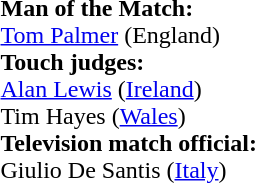<table width=100%>
<tr>
<td><br><strong>Man of the Match:</strong>
<br><a href='#'>Tom Palmer</a> (England)<br><strong>Touch judges:</strong>
<br><a href='#'>Alan Lewis</a> (<a href='#'>Ireland</a>)
<br>Tim Hayes (<a href='#'>Wales</a>)
<br><strong>Television match official:</strong>
<br>Giulio De Santis (<a href='#'>Italy</a>)</td>
</tr>
</table>
